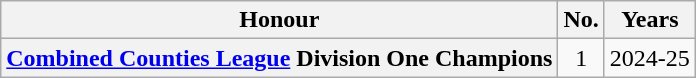<table class="wikitable plainrowheaders">
<tr>
<th scope=col>Honour</th>
<th scope=col>No.</th>
<th scope=col>Years</th>
</tr>
<tr>
<th scope=row><a href='#'>Combined Counties League</a> Division One Champions</th>
<td align="center">1</td>
<td>2024-25</td>
</tr>
</table>
